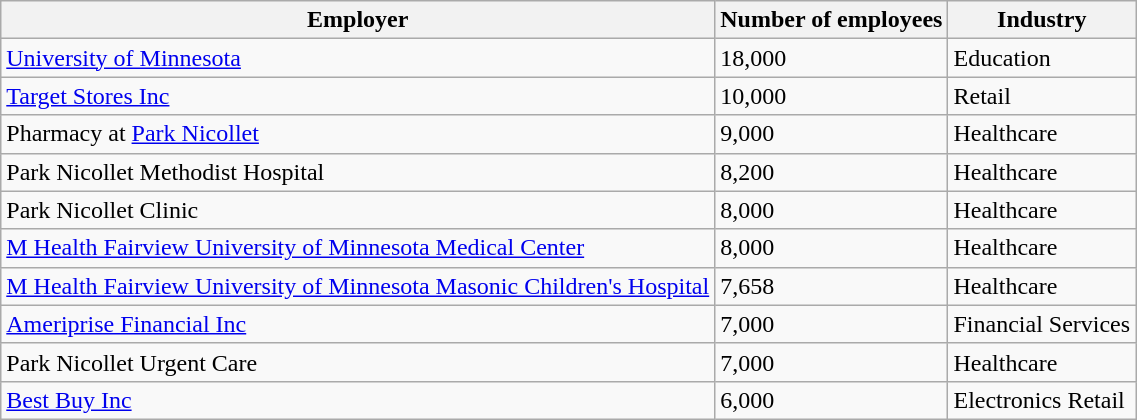<table class="wikitable">
<tr>
<th>Employer</th>
<th>Number of employees</th>
<th>Industry</th>
</tr>
<tr>
<td><a href='#'>University of Minnesota</a></td>
<td>18,000</td>
<td>Education</td>
</tr>
<tr>
<td><a href='#'>Target Stores Inc</a></td>
<td>10,000</td>
<td>Retail</td>
</tr>
<tr>
<td>Pharmacy at <a href='#'>Park Nicollet</a></td>
<td>9,000</td>
<td>Healthcare</td>
</tr>
<tr>
<td>Park Nicollet Methodist Hospital</td>
<td>8,200</td>
<td>Healthcare</td>
</tr>
<tr>
<td>Park Nicollet Clinic</td>
<td>8,000</td>
<td>Healthcare</td>
</tr>
<tr>
<td><a href='#'>M Health Fairview University of Minnesota Medical Center</a></td>
<td>8,000</td>
<td>Healthcare</td>
</tr>
<tr>
<td><a href='#'>M Health Fairview University of Minnesota Masonic Children's Hospital</a></td>
<td>7,658</td>
<td>Healthcare</td>
</tr>
<tr>
<td><a href='#'>Ameriprise Financial Inc</a></td>
<td>7,000</td>
<td>Financial Services</td>
</tr>
<tr>
<td>Park Nicollet Urgent Care</td>
<td>7,000</td>
<td>Healthcare</td>
</tr>
<tr>
<td><a href='#'>Best Buy Inc</a></td>
<td>6,000</td>
<td>Electronics Retail</td>
</tr>
</table>
